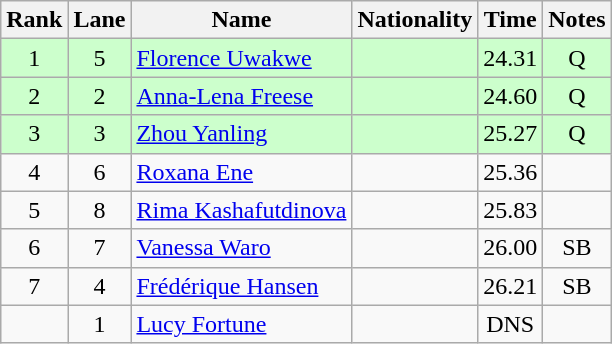<table class="wikitable sortable" style="text-align:center">
<tr>
<th>Rank</th>
<th>Lane</th>
<th>Name</th>
<th>Nationality</th>
<th>Time</th>
<th>Notes</th>
</tr>
<tr bgcolor=ccffcc>
<td>1</td>
<td>5</td>
<td align=left><a href='#'>Florence Uwakwe</a></td>
<td align=left></td>
<td>24.31</td>
<td>Q</td>
</tr>
<tr bgcolor=ccffcc>
<td>2</td>
<td>2</td>
<td align=left><a href='#'>Anna-Lena Freese</a></td>
<td align=left></td>
<td>24.60</td>
<td>Q</td>
</tr>
<tr bgcolor=ccffcc>
<td>3</td>
<td>3</td>
<td align=left><a href='#'>Zhou Yanling</a></td>
<td align=left></td>
<td>25.27</td>
<td>Q</td>
</tr>
<tr>
<td>4</td>
<td>6</td>
<td align=left><a href='#'>Roxana Ene</a></td>
<td align=left></td>
<td>25.36</td>
<td></td>
</tr>
<tr>
<td>5</td>
<td>8</td>
<td align=left><a href='#'>Rima Kashafutdinova</a></td>
<td align=left></td>
<td>25.83</td>
<td></td>
</tr>
<tr>
<td>6</td>
<td>7</td>
<td align=left><a href='#'>Vanessa Waro</a></td>
<td align=left></td>
<td>26.00</td>
<td>SB</td>
</tr>
<tr>
<td>7</td>
<td>4</td>
<td align=left><a href='#'>Frédérique Hansen</a></td>
<td align=left></td>
<td>26.21</td>
<td>SB</td>
</tr>
<tr>
<td></td>
<td>1</td>
<td align=left><a href='#'>Lucy Fortune</a></td>
<td align=left></td>
<td>DNS</td>
<td></td>
</tr>
</table>
